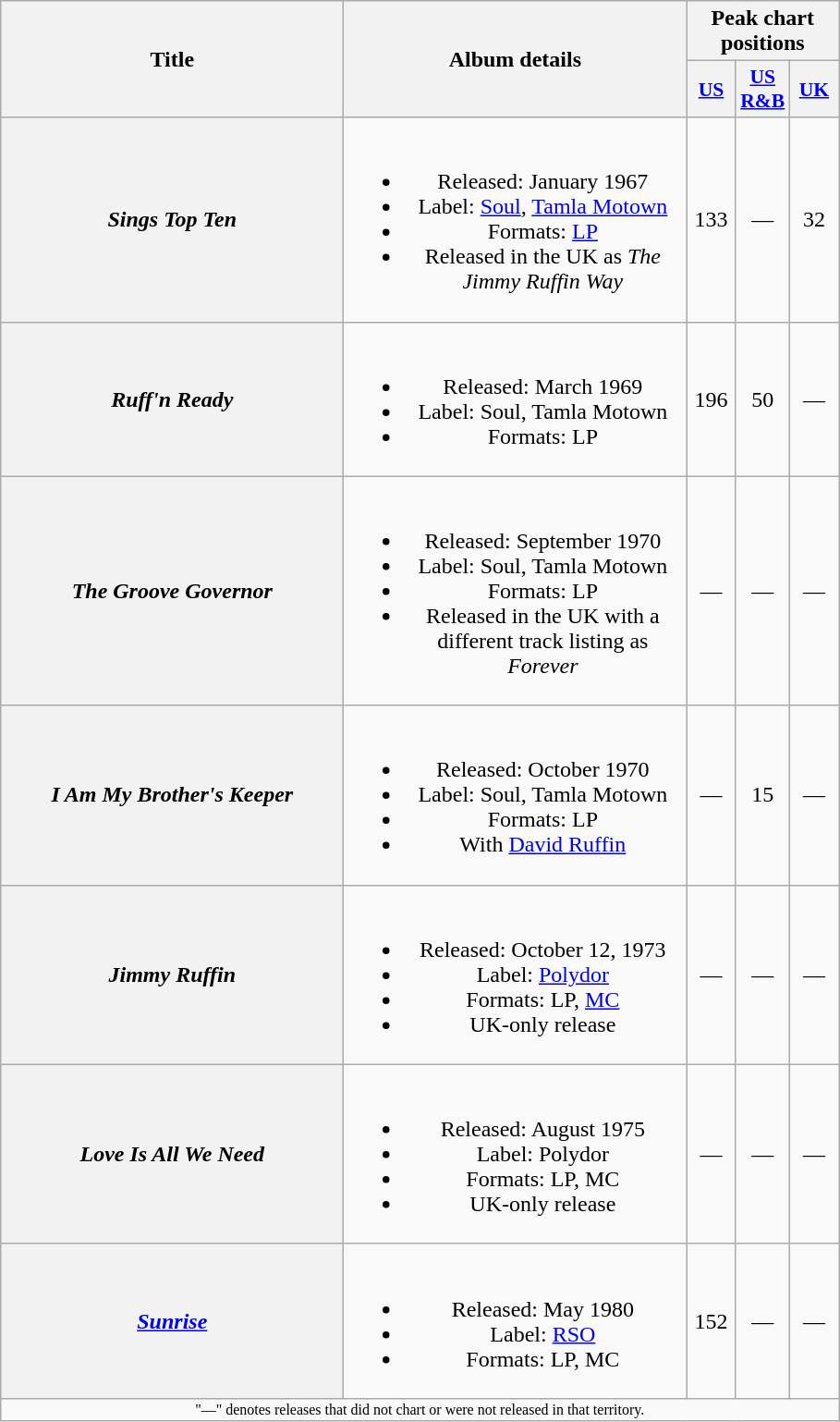<table class="wikitable plainrowheaders" style="text-align:center;">
<tr>
<th rowspan="2" scope="col" style="width:15em;">Title</th>
<th rowspan="2" scope="col" style="width:15em;">Album details</th>
<th colspan="3">Peak chart positions</th>
</tr>
<tr>
<th scope="col" style="width:2em;font-size:90%;"><a href='#'>US</a><br></th>
<th scope="col" style="width:2em;font-size:90%;"><a href='#'>US R&B</a><br></th>
<th scope="col" style="width:2em;font-size:90%;"><a href='#'>UK</a><br></th>
</tr>
<tr>
<th scope="row"><em>Sings Top Ten</em></th>
<td><br><ul><li>Released: January 1967</li><li>Label: <a href='#'>Soul</a>, <a href='#'>Tamla Motown</a></li><li>Formats: <a href='#'>LP</a></li><li>Released in the UK as <em>The Jimmy Ruffin Way</em></li></ul></td>
<td>133</td>
<td>—</td>
<td>32</td>
</tr>
<tr>
<th scope="row"><em>Ruff'n Ready</em></th>
<td><br><ul><li>Released: March 1969</li><li>Label: Soul, Tamla Motown</li><li>Formats: LP</li></ul></td>
<td>196</td>
<td>50</td>
<td>—</td>
</tr>
<tr>
<th scope="row"><em>The Groove Governor</em></th>
<td><br><ul><li>Released: September 1970</li><li>Label: Soul, Tamla Motown</li><li>Formats: LP</li><li>Released in the UK with a different track listing as <em>Forever</em></li></ul></td>
<td>—</td>
<td>—</td>
<td>—</td>
</tr>
<tr>
<th scope="row"><em>I Am My Brother's Keeper</em></th>
<td><br><ul><li>Released: October 1970</li><li>Label: Soul, Tamla Motown</li><li>Formats: LP</li><li>With <a href='#'>David Ruffin</a></li></ul></td>
<td>—</td>
<td>15</td>
<td>—</td>
</tr>
<tr>
<th scope="row"><em>Jimmy Ruffin</em></th>
<td><br><ul><li>Released: October 12, 1973</li><li>Label: <a href='#'>Polydor</a></li><li>Formats: LP, <a href='#'>MC</a></li><li>UK-only release</li></ul></td>
<td>—</td>
<td>—</td>
<td>—</td>
</tr>
<tr>
<th scope="row"><em>Love Is All We Need</em></th>
<td><br><ul><li>Released: August 1975</li><li>Label: Polydor</li><li>Formats: LP, MC</li><li>UK-only release</li></ul></td>
<td>—</td>
<td>—</td>
<td>—</td>
</tr>
<tr>
<th scope="row"><em><a href='#'>Sunrise</a></em></th>
<td><br><ul><li>Released: May 1980</li><li>Label: <a href='#'>RSO</a></li><li>Formats: LP, MC</li></ul></td>
<td>152</td>
<td>—</td>
<td>—</td>
</tr>
<tr>
<td colspan="5" style="font-size:8pt">"—" denotes releases that did not chart or were not released in that territory.</td>
</tr>
</table>
